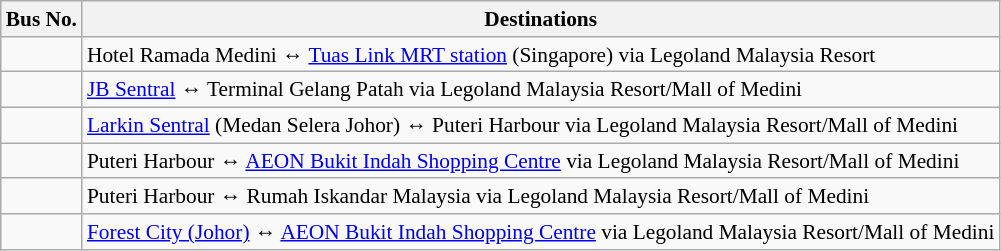<table class="wikitable sortable" style="font-size:89%; align=center;">
<tr>
<th>Bus No.</th>
<th>Destinations</th>
</tr>
<tr>
<td></td>
<td>Hotel Ramada Medini  ↔ <a href='#'>Tuas Link MRT station</a> (Singapore) via Legoland Malaysia Resort</td>
</tr>
<tr>
<td></td>
<td><a href='#'>JB Sentral</a> ↔ Terminal Gelang Patah via Legoland Malaysia Resort/Mall of Medini</td>
</tr>
<tr>
<td></td>
<td><a href='#'>Larkin Sentral</a> (Medan Selera Johor) ↔ Puteri Harbour via Legoland Malaysia Resort/Mall of Medini</td>
</tr>
<tr>
<td></td>
<td>Puteri Harbour ↔ <a href='#'>AEON Bukit Indah Shopping Centre</a> via Legoland Malaysia Resort/Mall of Medini</td>
</tr>
<tr>
<td></td>
<td>Puteri Harbour ↔ Rumah Iskandar Malaysia via Legoland Malaysia Resort/Mall of Medini</td>
</tr>
<tr>
<td></td>
<td><a href='#'>Forest City (Johor)</a> ↔ <a href='#'>AEON Bukit Indah Shopping Centre</a> via Legoland Malaysia Resort/Mall of Medini</td>
</tr>
</table>
